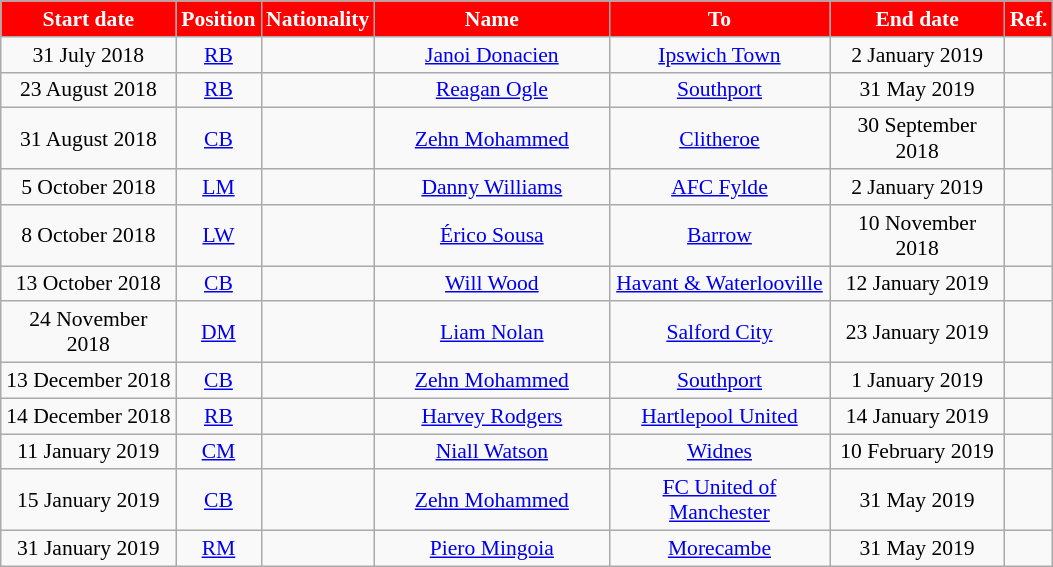<table class="wikitable"  style="text-align:center; font-size:90%; ">
<tr>
<th style="background:#FF0000; color:white; width:110px;">Start date</th>
<th style="background:#FF0000; color:white; width:50px;">Position</th>
<th style="background:#FF0000; color:white; width:50px;">Nationality</th>
<th style="background:#FF0000; color:white; width:150px;">Name</th>
<th style="background:#FF0000; color:white; width:140px;">To</th>
<th style="background:#FF0000; color:white; width:110px;">End date</th>
<th style="background:#FF0000; color:white; width:25px;">Ref.</th>
</tr>
<tr>
<td>31 July 2018</td>
<td><a href='#'>RB</a></td>
<td></td>
<td><a href='#'>Janoi Donacien</a></td>
<td><a href='#'>Ipswich Town</a></td>
<td>2 January 2019</td>
<td></td>
</tr>
<tr>
<td>23 August 2018</td>
<td><a href='#'>RB</a></td>
<td></td>
<td><a href='#'>Reagan Ogle</a></td>
<td><a href='#'>Southport</a></td>
<td>31 May 2019</td>
<td></td>
</tr>
<tr>
<td>31 August 2018</td>
<td><a href='#'>CB</a></td>
<td></td>
<td><a href='#'>Zehn Mohammed</a></td>
<td><a href='#'>Clitheroe</a></td>
<td>30 September 2018</td>
<td></td>
</tr>
<tr>
<td>5 October 2018</td>
<td><a href='#'>LM</a></td>
<td></td>
<td><a href='#'>Danny Williams</a></td>
<td><a href='#'>AFC Fylde</a></td>
<td>2 January 2019</td>
<td></td>
</tr>
<tr>
<td>8 October 2018</td>
<td><a href='#'>LW</a></td>
<td></td>
<td><a href='#'>Érico Sousa</a></td>
<td><a href='#'>Barrow</a></td>
<td>10 November 2018</td>
<td></td>
</tr>
<tr>
<td>13 October 2018</td>
<td><a href='#'>CB</a></td>
<td></td>
<td><a href='#'>Will Wood</a></td>
<td><a href='#'>Havant & Waterlooville</a></td>
<td>12 January 2019</td>
<td></td>
</tr>
<tr>
<td>24 November 2018</td>
<td><a href='#'>DM</a></td>
<td></td>
<td><a href='#'>Liam Nolan</a></td>
<td><a href='#'>Salford City</a></td>
<td>23 January 2019</td>
<td></td>
</tr>
<tr>
<td>13 December 2018</td>
<td><a href='#'>CB</a></td>
<td></td>
<td><a href='#'>Zehn Mohammed</a></td>
<td><a href='#'>Southport</a></td>
<td>1 January 2019</td>
<td></td>
</tr>
<tr>
<td>14 December 2018</td>
<td><a href='#'>RB</a></td>
<td></td>
<td><a href='#'>Harvey Rodgers</a></td>
<td><a href='#'>Hartlepool United</a></td>
<td>14 January 2019</td>
<td></td>
</tr>
<tr>
<td>11 January 2019</td>
<td><a href='#'>CM</a></td>
<td></td>
<td><a href='#'>Niall Watson</a></td>
<td><a href='#'>Widnes</a></td>
<td>10 February 2019</td>
<td></td>
</tr>
<tr>
<td>15 January 2019</td>
<td><a href='#'>CB</a></td>
<td></td>
<td><a href='#'>Zehn Mohammed</a></td>
<td><a href='#'>FC United of Manchester</a></td>
<td>31 May 2019</td>
<td></td>
</tr>
<tr>
<td>31 January 2019</td>
<td><a href='#'>RM</a></td>
<td></td>
<td><a href='#'>Piero Mingoia</a></td>
<td><a href='#'>Morecambe</a></td>
<td>31 May 2019</td>
<td></td>
</tr>
</table>
